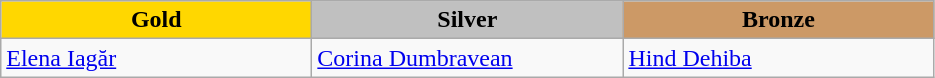<table class="wikitable" style="text-align:left">
<tr align="center">
<td width=200 bgcolor=gold><strong>Gold</strong></td>
<td width=200 bgcolor=silver><strong>Silver</strong></td>
<td width=200 bgcolor=CC9966><strong>Bronze</strong></td>
</tr>
<tr>
<td><a href='#'>Elena Iagăr</a><br><em></em></td>
<td><a href='#'>Corina Dumbravean</a><br><em></em></td>
<td><a href='#'>Hind Dehiba</a><br><em></em></td>
</tr>
</table>
